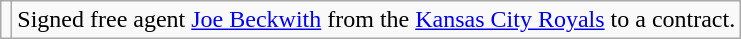<table class="wikitable">
<tr>
<td></td>
<td>Signed free agent <a href='#'>Joe Beckwith</a> from the <a href='#'>Kansas City Royals</a> to a contract.</td>
</tr>
</table>
